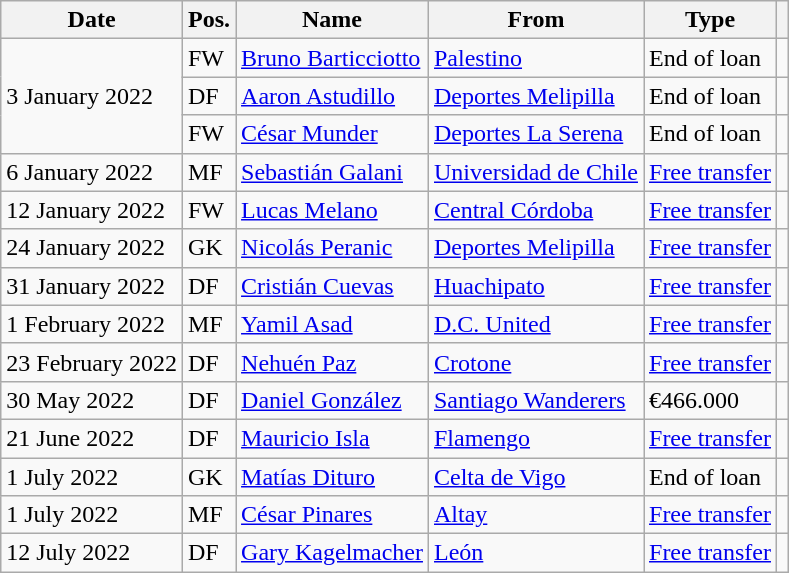<table class="wikitable">
<tr>
<th>Date</th>
<th>Pos.</th>
<th>Name</th>
<th>From</th>
<th>Type</th>
<th></th>
</tr>
<tr>
<td rowspan="3">3 January 2022</td>
<td>FW</td>
<td> <a href='#'>Bruno Barticciotto</a></td>
<td><a href='#'>Palestino</a></td>
<td>End of loan</td>
<td></td>
</tr>
<tr>
<td>DF</td>
<td> <a href='#'>Aaron Astudillo</a></td>
<td><a href='#'>Deportes Melipilla</a></td>
<td>End of loan</td>
<td></td>
</tr>
<tr>
<td>FW</td>
<td> <a href='#'>César Munder</a></td>
<td><a href='#'>Deportes La Serena</a></td>
<td>End of loan</td>
<td></td>
</tr>
<tr>
<td>6 January 2022</td>
<td>MF</td>
<td> <a href='#'>Sebastián Galani</a></td>
<td><a href='#'>Universidad de Chile</a></td>
<td><a href='#'>Free transfer</a></td>
<td></td>
</tr>
<tr>
<td>12 January 2022</td>
<td>FW</td>
<td> <a href='#'>Lucas Melano</a></td>
<td> <a href='#'>Central Córdoba</a></td>
<td><a href='#'>Free transfer</a></td>
<td></td>
</tr>
<tr>
<td>24 January 2022</td>
<td>GK</td>
<td> <a href='#'>Nicolás Peranic</a></td>
<td><a href='#'>Deportes Melipilla</a></td>
<td><a href='#'>Free transfer</a></td>
<td></td>
</tr>
<tr>
<td>31 January 2022</td>
<td>DF</td>
<td> <a href='#'>Cristián Cuevas</a></td>
<td><a href='#'>Huachipato</a></td>
<td><a href='#'>Free transfer</a></td>
<td></td>
</tr>
<tr>
<td>1 February 2022</td>
<td>MF</td>
<td> <a href='#'>Yamil Asad</a></td>
<td> <a href='#'>D.C. United</a></td>
<td><a href='#'>Free transfer</a></td>
<td></td>
</tr>
<tr>
<td>23 February 2022</td>
<td>DF</td>
<td> <a href='#'>Nehuén Paz</a></td>
<td> <a href='#'>Crotone</a></td>
<td><a href='#'>Free transfer</a></td>
<td></td>
</tr>
<tr>
<td>30 May 2022</td>
<td>DF</td>
<td> <a href='#'>Daniel González</a></td>
<td><a href='#'>Santiago Wanderers</a></td>
<td>€466.000</td>
<td></td>
</tr>
<tr>
<td>21 June 2022</td>
<td>DF</td>
<td> <a href='#'>Mauricio Isla</a></td>
<td> <a href='#'>Flamengo</a></td>
<td><a href='#'>Free transfer</a></td>
<td></td>
</tr>
<tr>
<td>1 July 2022</td>
<td>GK</td>
<td> <a href='#'>Matías Dituro</a></td>
<td> <a href='#'>Celta de Vigo</a></td>
<td>End of loan</td>
<td></td>
</tr>
<tr>
<td>1 July 2022</td>
<td>MF</td>
<td> <a href='#'>César Pinares</a></td>
<td> <a href='#'>Altay</a></td>
<td><a href='#'>Free transfer</a></td>
<td></td>
</tr>
<tr>
<td>12 July 2022</td>
<td>DF</td>
<td> <a href='#'>Gary Kagelmacher</a></td>
<td> <a href='#'>León</a></td>
<td><a href='#'>Free transfer</a></td>
<td></td>
</tr>
</table>
